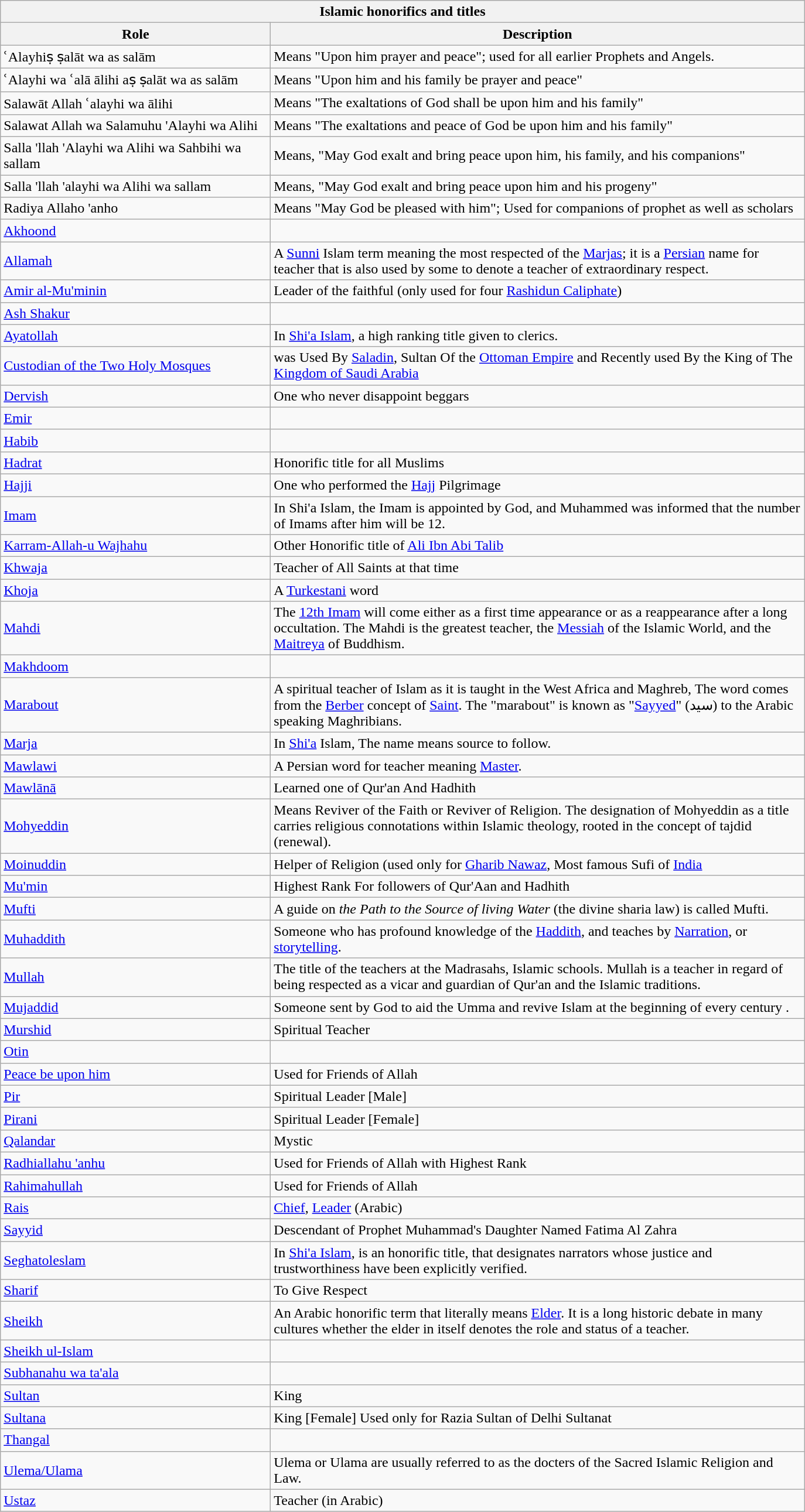<table class="wikitable">
<tr>
<th style="text-align:center;" colspan="3"><strong>Islamic honorifics and titles</strong></th>
</tr>
<tr>
<th scope="col" style="width:300px;">Role</th>
<th scope="col" style="width:600px;">Description</th>
</tr>
<tr>
<td>ʿAlayhiṣ ṣalāt wa as salām</td>
<td>Means "Upon him prayer and peace"; used for all earlier Prophets and Angels.</td>
</tr>
<tr>
<td>ʿAlayhi wa ʿalā ālihi aṣ ṣalāt wa as salām</td>
<td>Means "Upon him and his family be prayer and peace"</td>
</tr>
<tr>
<td>Salawāt Allah ʿalayhi wa ālihi</td>
<td>Means "The exaltations of God shall be upon him and his family"</td>
</tr>
<tr>
<td>Salawat Allah wa Salamuhu 'Alayhi wa Alihi</td>
<td>Means "The exaltations and peace of God be upon him and his family"</td>
</tr>
<tr>
<td>Salla 'llah 'Alayhi wa Alihi wa Sahbihi wa sallam</td>
<td>Means, "May God exalt and bring peace upon him, his family, and his companions"</td>
</tr>
<tr>
<td>Salla 'llah 'alayhi wa Alihi wa sallam</td>
<td>Means, "May God exalt and bring peace upon him and his progeny"</td>
</tr>
<tr>
<td>Radiya Allaho 'anho</td>
<td>Means "May God be pleased with him"; Used for companions of prophet as well as scholars</td>
</tr>
<tr>
<td><a href='#'>Akhoond</a></td>
<td></td>
</tr>
<tr>
<td><a href='#'>Allamah</a></td>
<td>A <a href='#'>Sunni</a> Islam term meaning the most respected of the <a href='#'>Marjas</a>; it is a <a href='#'>Persian</a> name for teacher that is also used by some to denote a teacher of extraordinary respect.</td>
</tr>
<tr>
<td><a href='#'>Amir al-Mu'minin</a></td>
<td>Leader of the faithful (only used for four <a href='#'>Rashidun Caliphate</a>)</td>
</tr>
<tr>
<td><a href='#'>Ash Shakur</a></td>
<td></td>
</tr>
<tr>
<td><a href='#'>Ayatollah</a></td>
<td>In <a href='#'>Shi'a Islam</a>, a high ranking title given to clerics.</td>
</tr>
<tr>
<td><a href='#'>Custodian of the Two Holy Mosques</a></td>
<td>was Used By <a href='#'>Saladin</a>, Sultan Of the <a href='#'>Ottoman Empire</a> and Recently used By the King of The <a href='#'>Kingdom of Saudi Arabia</a></td>
</tr>
<tr>
<td><a href='#'>Dervish</a></td>
<td>One who never disappoint beggars</td>
</tr>
<tr>
<td><a href='#'>Emir</a></td>
<td></td>
</tr>
<tr>
<td><a href='#'>Habib</a></td>
</tr>
<tr>
<td><a href='#'>Hadrat</a></td>
<td>Honorific title for all Muslims</td>
</tr>
<tr>
<td><a href='#'>Hajji</a></td>
<td>One who performed the <a href='#'>Hajj</a> Pilgrimage</td>
</tr>
<tr>
<td><a href='#'>Imam</a></td>
<td>In Shi'a Islam, the Imam is appointed by God, and Muhammed was informed that the number of Imams after him will be 12.</td>
</tr>
<tr>
<td><a href='#'>Karram-Allah-u Wajhahu</a></td>
<td>Other Honorific title of <a href='#'>Ali Ibn Abi Talib</a></td>
</tr>
<tr>
<td><a href='#'>Khwaja</a></td>
<td>Teacher of All Saints at that time</td>
</tr>
<tr>
<td><a href='#'>Khoja</a></td>
<td>A <a href='#'>Turkestani</a> word</td>
</tr>
<tr>
<td><a href='#'>Mahdi</a></td>
<td>The <a href='#'>12th Imam</a> will come either as a first time appearance or as a reappearance after a long occultation. The Mahdi is the greatest teacher, the <a href='#'>Messiah</a> of the Islamic World, and the <a href='#'>Maitreya</a> of Buddhism.</td>
</tr>
<tr>
<td><a href='#'>Makhdoom</a></td>
<td></td>
</tr>
<tr>
<td><a href='#'>Marabout</a></td>
<td>A spiritual teacher of Islam as it is taught in the West Africa and Maghreb, The word comes from the <a href='#'>Berber</a> concept of <a href='#'>Saint</a>. The "marabout" is known as "<a href='#'>Sayyed</a>" (سيد) to the Arabic speaking Maghribians.</td>
</tr>
<tr>
<td><a href='#'>Marja</a></td>
<td>In <a href='#'>Shi'a</a> Islam, The name means source to follow.</td>
</tr>
<tr>
<td><a href='#'>Mawlawi</a></td>
<td>A Persian word for teacher meaning <a href='#'>Master</a>.</td>
</tr>
<tr>
<td><a href='#'>Mawlānā</a></td>
<td>Learned one of Qur'an And Hadhith</td>
</tr>
<tr>
<td><a href='#'>Mohyeddin</a></td>
<td>Means Reviver of the Faith or Reviver of Religion. The designation of Mohyeddin as a title carries religious connotations within Islamic theology, rooted in the concept of tajdid (renewal).</td>
</tr>
<tr>
<td><a href='#'>Moinuddin</a></td>
<td>Helper of Religion (used only for <a href='#'>Gharib Nawaz</a>, Most famous Sufi of <a href='#'>India</a></td>
</tr>
<tr>
<td><a href='#'>Mu'min</a></td>
<td>Highest Rank For followers of Qur'Aan and Hadhith</td>
</tr>
<tr>
<td><a href='#'>Mufti</a></td>
<td>A guide on <em>the Path to the Source of living Water</em> (the divine sharia law) is called Mufti.</td>
</tr>
<tr>
<td><a href='#'>Muhaddith</a></td>
<td>Someone who has profound knowledge of the <a href='#'>Haddith</a>, and teaches by <a href='#'>Narration</a>, or <a href='#'>storytelling</a>.</td>
</tr>
<tr>
<td><a href='#'>Mullah</a></td>
<td>The title of the teachers at the Madrasahs, Islamic schools. Mullah is a teacher in regard of being respected as a vicar and guardian of Qur'an and the Islamic traditions.</td>
</tr>
<tr>
<td><a href='#'>Mujaddid</a></td>
<td>Someone sent by God to aid the Umma and revive Islam at the beginning of every century .</td>
</tr>
<tr>
<td><a href='#'>Murshid</a></td>
<td>Spiritual Teacher</td>
</tr>
<tr>
<td><a href='#'>Otin</a></td>
<td></td>
</tr>
<tr>
<td><a href='#'>Peace be upon him</a></td>
<td>Used for Friends of Allah</td>
</tr>
<tr>
<td><a href='#'>Pir</a></td>
<td>Spiritual Leader [Male]</td>
</tr>
<tr>
<td><a href='#'>Pirani</a></td>
<td>Spiritual Leader [Female]</td>
</tr>
<tr>
<td><a href='#'>Qalandar</a></td>
<td>Mystic</td>
</tr>
<tr>
<td><a href='#'>Radhiallahu 'anhu</a></td>
<td>Used for Friends of Allah with Highest Rank</td>
</tr>
<tr>
<td><a href='#'>Rahimahullah</a></td>
<td>Used for Friends of Allah</td>
</tr>
<tr>
<td><a href='#'>Rais</a></td>
<td><a href='#'>Chief</a>, <a href='#'>Leader</a> (Arabic)</td>
</tr>
<tr>
<td><a href='#'>Sayyid</a></td>
<td>Descendant of Prophet Muhammad's Daughter Named Fatima Al Zahra</td>
</tr>
<tr>
<td><a href='#'>Seghatoleslam</a></td>
<td>In <a href='#'>Shi'a Islam</a>, is an honorific title, that designates narrators whose justice and trustworthiness have been explicitly verified.</td>
</tr>
<tr>
<td><a href='#'>Sharif</a></td>
<td>To Give Respect</td>
</tr>
<tr>
<td><a href='#'>Sheikh</a></td>
<td>An Arabic honorific term that literally means <a href='#'>Elder</a>. It is a long historic debate in many cultures whether the elder in itself denotes the role and status of a teacher.</td>
</tr>
<tr>
<td><a href='#'>Sheikh ul-Islam</a></td>
<td></td>
</tr>
<tr>
<td><a href='#'>Subhanahu wa ta'ala</a></td>
<td></td>
</tr>
<tr>
<td><a href='#'>Sultan</a></td>
<td>King</td>
</tr>
<tr>
<td><a href='#'>Sultana</a></td>
<td>King [Female] Used only for Razia Sultan of Delhi Sultanat</td>
</tr>
<tr>
<td><a href='#'>Thangal</a></td>
<td></td>
</tr>
<tr>
<td><a href='#'>Ulema/Ulama</a></td>
<td>Ulema or Ulama are usually referred to as the docters of the Sacred Islamic Religion and Law.</td>
</tr>
<tr>
<td><a href='#'>Ustaz</a></td>
<td>Teacher (in Arabic)</td>
</tr>
</table>
